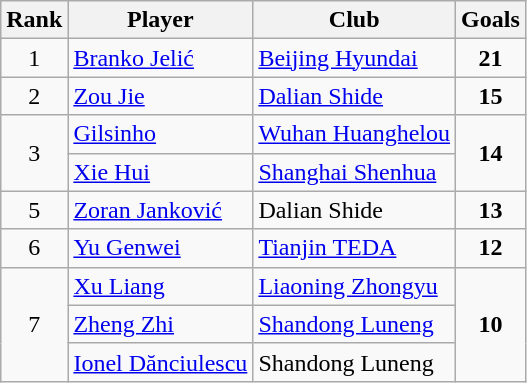<table class=wikitable>
<tr>
<th>Rank</th>
<th>Player</th>
<th>Club</th>
<th>Goals</th>
</tr>
<tr>
<td align=center>1</td>
<td> <a href='#'>Branko Jelić</a></td>
<td><a href='#'>Beijing Hyundai</a></td>
<td align=center><strong>21</strong></td>
</tr>
<tr>
<td align=center>2</td>
<td> <a href='#'>Zou Jie</a></td>
<td><a href='#'>Dalian Shide</a></td>
<td align=center><strong>15</strong></td>
</tr>
<tr>
<td rowspan=2 align=center>3</td>
<td> <a href='#'>Gilsinho</a></td>
<td><a href='#'>Wuhan Huanghelou</a></td>
<td rowspan=2 align=center><strong>14</strong></td>
</tr>
<tr>
<td> <a href='#'>Xie Hui</a></td>
<td><a href='#'>Shanghai Shenhua</a></td>
</tr>
<tr>
<td align=center>5</td>
<td> <a href='#'>Zoran Janković</a></td>
<td>Dalian Shide</td>
<td align=center><strong>13</strong></td>
</tr>
<tr>
<td align=center>6</td>
<td> <a href='#'>Yu Genwei</a></td>
<td><a href='#'>Tianjin TEDA</a></td>
<td align=center><strong>12</strong></td>
</tr>
<tr>
<td rowspan=3 align=center>7</td>
<td> <a href='#'>Xu Liang</a></td>
<td><a href='#'>Liaoning Zhongyu</a></td>
<td rowspan=3 align=center><strong>10</strong></td>
</tr>
<tr>
<td> <a href='#'>Zheng Zhi</a></td>
<td><a href='#'>Shandong Luneng</a></td>
</tr>
<tr>
<td> <a href='#'>Ionel Dănciulescu</a></td>
<td>Shandong Luneng</td>
</tr>
</table>
